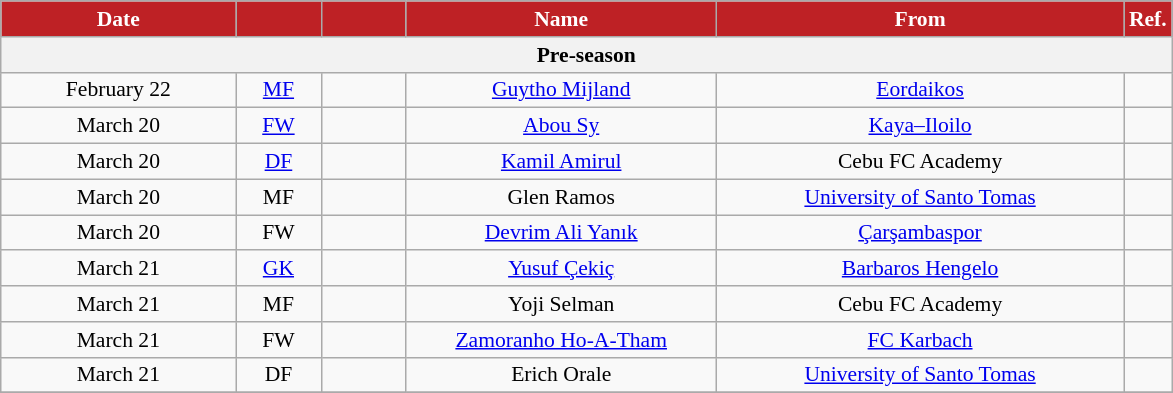<table class="wikitable" style="text-align:center; font-size:90%">
<tr>
<th style="background:#BE2125; color:#FFFFFF; width:150px;">Date</th>
<th style="background:#BE2125; color:#FFFFFF; width:50px;"></th>
<th style="background:#BE2125; color:#FFFFFF; width:50px;"></th>
<th style="background:#BE2125; color:#FFFFFF; width:200px;">Name</th>
<th style="background:#BE2125; color:#FFFFFF; width:265px;">From</th>
<th style="background:#BE2125; color:#FFFFFF; width:25px;">Ref.</th>
</tr>
<tr>
<th colspan=6>Pre-season</th>
</tr>
<tr>
<td>February 22</td>
<td><a href='#'>MF</a></td>
<td></td>
<td><a href='#'>Guytho Mijland</a></td>
<td> <a href='#'>Eordaikos</a></td>
<td></td>
</tr>
<tr>
<td>March 20</td>
<td><a href='#'>FW</a></td>
<td></td>
<td><a href='#'>Abou Sy</a></td>
<td> <a href='#'>Kaya–Iloilo</a></td>
<td></td>
</tr>
<tr>
<td>March 20</td>
<td><a href='#'>DF</a></td>
<td></td>
<td><a href='#'>Kamil Amirul</a></td>
<td> Cebu FC Academy</td>
<td></td>
</tr>
<tr>
<td>March 20</td>
<td>MF</td>
<td></td>
<td>Glen Ramos</td>
<td> <a href='#'>University of Santo Tomas</a></td>
<td></td>
</tr>
<tr>
<td>March 20</td>
<td>FW</td>
<td></td>
<td><a href='#'>Devrim Ali Yanık</a></td>
<td> <a href='#'>Çarşambaspor</a></td>
<td></td>
</tr>
<tr>
<td>March 21</td>
<td><a href='#'>GK</a></td>
<td></td>
<td><a href='#'>Yusuf Çekiç</a></td>
<td> <a href='#'>Barbaros Hengelo</a></td>
<td></td>
</tr>
<tr>
<td>March 21</td>
<td>MF</td>
<td></td>
<td>Yoji Selman</td>
<td> Cebu FC Academy</td>
<td></td>
</tr>
<tr>
<td>March 21</td>
<td>FW</td>
<td></td>
<td><a href='#'>Zamoranho Ho-A-Tham</a></td>
<td> <a href='#'>FC Karbach</a></td>
<td></td>
</tr>
<tr>
<td>March 21</td>
<td>DF</td>
<td></td>
<td>Erich Orale</td>
<td> <a href='#'>University of Santo Tomas</a></td>
<td></td>
</tr>
<tr>
</tr>
</table>
